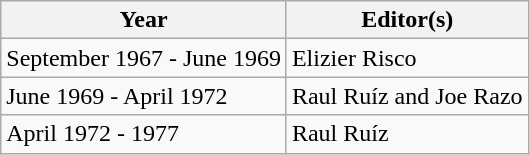<table class="wikitable">
<tr>
<th>Year</th>
<th>Editor(s)</th>
</tr>
<tr>
<td>September 1967 - June 1969</td>
<td>Elizier Risco</td>
</tr>
<tr>
<td>June 1969 - April 1972</td>
<td>Raul Ruíz and Joe Razo</td>
</tr>
<tr>
<td>April 1972 - 1977</td>
<td>Raul Ruíz</td>
</tr>
</table>
